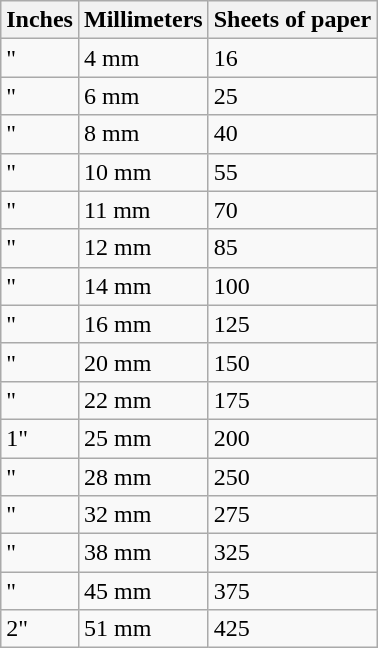<table class="wikitable floatright">
<tr>
<th>Inches</th>
<th>Millimeters</th>
<th>Sheets of paper</th>
</tr>
<tr>
<td>"</td>
<td>4 mm</td>
<td>16</td>
</tr>
<tr>
<td>"</td>
<td>6 mm</td>
<td>25</td>
</tr>
<tr>
<td>"</td>
<td>8 mm</td>
<td>40</td>
</tr>
<tr>
<td>"</td>
<td>10 mm</td>
<td>55</td>
</tr>
<tr>
<td>"</td>
<td>11 mm</td>
<td>70</td>
</tr>
<tr>
<td>"</td>
<td>12 mm</td>
<td>85</td>
</tr>
<tr>
<td>"</td>
<td>14 mm</td>
<td>100</td>
</tr>
<tr>
<td>"</td>
<td>16 mm</td>
<td>125</td>
</tr>
<tr>
<td>"</td>
<td>20 mm</td>
<td>150</td>
</tr>
<tr>
<td>"</td>
<td>22 mm</td>
<td>175</td>
</tr>
<tr>
<td>1"</td>
<td>25 mm</td>
<td>200</td>
</tr>
<tr>
<td>"</td>
<td>28 mm</td>
<td>250</td>
</tr>
<tr>
<td>"</td>
<td>32 mm</td>
<td>275</td>
</tr>
<tr>
<td>"</td>
<td>38 mm</td>
<td>325</td>
</tr>
<tr>
<td>"</td>
<td>45 mm</td>
<td>375</td>
</tr>
<tr>
<td>2"</td>
<td>51 mm</td>
<td>425</td>
</tr>
</table>
